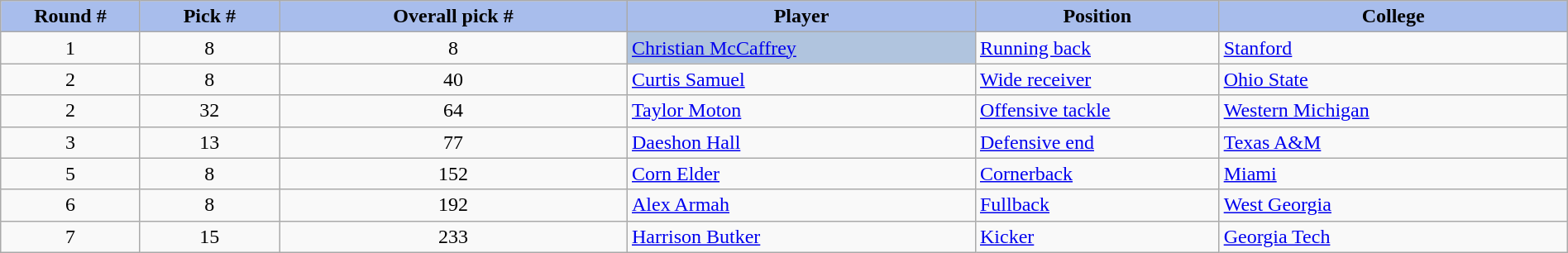<table class="wikitable" style="width: 100%">
<tr>
<th style="background:#A8BDEC;" width="8%">Round #</th>
<th width="8%" style="background:#A8BDEC;">Pick #</th>
<th width="20%" style="background:#A8BDEC;">Overall pick #</th>
<th width="20%" style="background:#A8BDEC;">Player</th>
<th width="14%" style="background:#A8BDEC;">Position</th>
<th width="20%" style="background:#A8BDEC;">College</th>
</tr>
<tr>
<td align="center">1</td>
<td align="center">8</td>
<td align="center">8</td>
<td bgcolor=lightsteelblue><a href='#'>Christian McCaffrey</a></td>
<td><a href='#'>Running back</a></td>
<td><a href='#'>Stanford</a></td>
</tr>
<tr>
<td align="center">2</td>
<td align="center">8</td>
<td align="center">40</td>
<td><a href='#'>Curtis Samuel</a></td>
<td><a href='#'>Wide receiver</a></td>
<td><a href='#'>Ohio State</a></td>
</tr>
<tr>
<td align="center">2</td>
<td align="center">32</td>
<td align="center">64</td>
<td><a href='#'>Taylor Moton</a></td>
<td><a href='#'>Offensive tackle</a></td>
<td><a href='#'>Western Michigan</a></td>
</tr>
<tr>
<td align="center">3</td>
<td align="center">13</td>
<td align="center">77</td>
<td><a href='#'>Daeshon Hall</a></td>
<td><a href='#'>Defensive end</a></td>
<td><a href='#'>Texas A&M</a></td>
</tr>
<tr>
<td align="center">5</td>
<td align="center">8</td>
<td align="center">152</td>
<td><a href='#'>Corn Elder</a></td>
<td><a href='#'>Cornerback</a></td>
<td><a href='#'>Miami</a></td>
</tr>
<tr>
<td align="center">6</td>
<td align="center">8</td>
<td align="center">192</td>
<td><a href='#'>Alex Armah</a></td>
<td><a href='#'>Fullback</a></td>
<td><a href='#'>West Georgia</a></td>
</tr>
<tr>
<td align="center">7</td>
<td align="center">15</td>
<td align="center">233</td>
<td><a href='#'>Harrison Butker</a></td>
<td><a href='#'>Kicker</a></td>
<td><a href='#'>Georgia Tech</a></td>
</tr>
</table>
